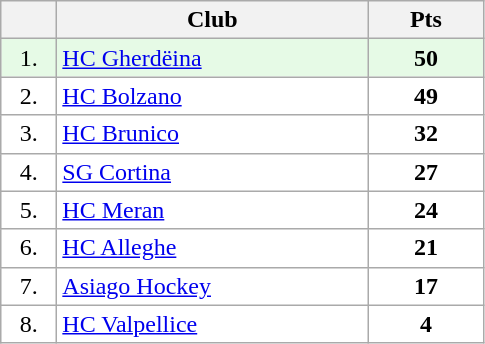<table class="wikitable">
<tr>
<th width="30"></th>
<th width="200">Club</th>
<th width="70">Pts</th>
</tr>
<tr bgcolor="#e6fae6" align="center">
<td>1.</td>
<td align="left"><a href='#'>HC Gherdëina</a></td>
<td><strong>50</strong></td>
</tr>
<tr bgcolor="#FFFFFF" align="center">
<td>2.</td>
<td align="left"><a href='#'>HC Bolzano</a></td>
<td><strong>49</strong></td>
</tr>
<tr bgcolor="#FFFFFF" align="center">
<td>3.</td>
<td align="left"><a href='#'>HC Brunico</a></td>
<td><strong>32</strong></td>
</tr>
<tr bgcolor="#FFFFFF" align="center">
<td>4.</td>
<td align="left"><a href='#'>SG Cortina</a></td>
<td><strong>27</strong></td>
</tr>
<tr bgcolor="#FFFFFF" align="center">
<td>5.</td>
<td align="left"><a href='#'>HC Meran</a></td>
<td><strong>24</strong></td>
</tr>
<tr bgcolor="#FFFFFF" align="center">
<td>6.</td>
<td align="left"><a href='#'>HC Alleghe</a></td>
<td><strong>21</strong></td>
</tr>
<tr bgcolor="#FFFFFF" align="center">
<td>7.</td>
<td align="left"><a href='#'>Asiago Hockey</a></td>
<td><strong>17</strong></td>
</tr>
<tr bgcolor="#FFFFFF" align="center">
<td>8.</td>
<td align="left"><a href='#'>HC Valpellice</a></td>
<td><strong>4</strong></td>
</tr>
</table>
